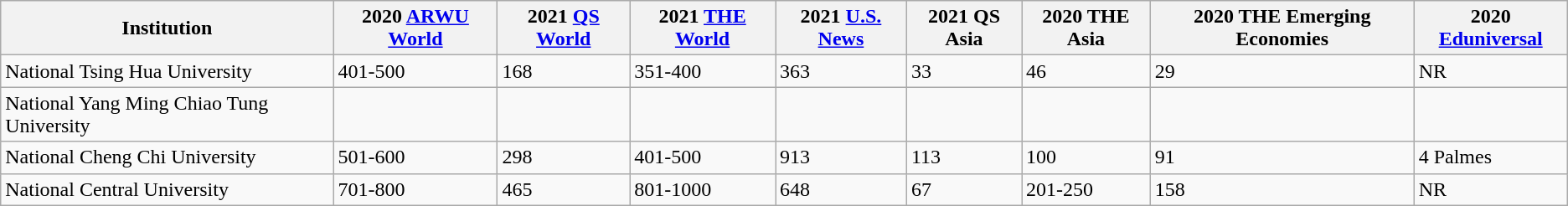<table class="wikitable sortable">
<tr>
<th>Institution</th>
<th>2020 <a href='#'>ARWU World</a></th>
<th>2021 <a href='#'>QS World</a></th>
<th>2021 <a href='#'>THE World</a></th>
<th>2021 <a href='#'>U.S. News</a></th>
<th>2021 QS Asia</th>
<th>2020 THE Asia</th>
<th>2020 THE Emerging Economies</th>
<th>2020 <a href='#'>Eduniversal</a></th>
</tr>
<tr>
<td>National Tsing Hua University</td>
<td>401-500</td>
<td>168</td>
<td>351-400</td>
<td>363</td>
<td>33</td>
<td>46</td>
<td>29</td>
<td>NR</td>
</tr>
<tr>
<td>National Yang Ming Chiao Tung University</td>
<td></td>
<td></td>
<td></td>
<td></td>
<td></td>
<td></td>
<td></td>
<td></td>
</tr>
<tr>
<td>National Cheng Chi University</td>
<td>501-600</td>
<td>298</td>
<td>401-500</td>
<td>913</td>
<td>113</td>
<td>100</td>
<td>91</td>
<td>4 Palmes</td>
</tr>
<tr>
<td>National Central University</td>
<td>701-800</td>
<td>465</td>
<td>801-1000</td>
<td>648</td>
<td>67</td>
<td>201-250</td>
<td>158</td>
<td>NR</td>
</tr>
</table>
